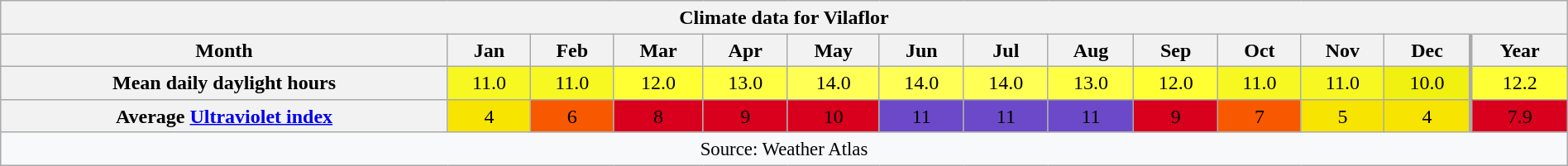<table style="width:100%;text-align:center;font-size:100%;line-height:1.2em;margin-left:auto;margin-right:auto" class="wikitable mw-collapsible">
<tr>
<th Colspan=14>Climate data for Vilaflor</th>
</tr>
<tr>
<th>Month</th>
<th>Jan</th>
<th>Feb</th>
<th>Mar</th>
<th>Apr</th>
<th>May</th>
<th>Jun</th>
<th>Jul</th>
<th>Aug</th>
<th>Sep</th>
<th>Oct</th>
<th>Nov</th>
<th>Dec</th>
<th style="border-left-width:medium">Year</th>
</tr>
<tr>
<th>Mean daily daylight hours</th>
<td style="background:#F7F722;color:#000000;">11.0</td>
<td style="background:#F7F722;color:#000000;">11.0</td>
<td style="background:#FFFF33;color:#000000;">12.0</td>
<td style="background:#FFFF44;color:#000000;">13.0</td>
<td style="background:#FFFF55;color:#000000;">14.0</td>
<td style="background:#FFFF55;color:#000000;">14.0</td>
<td style="background:#FFFF55;color:#000000;">14.0</td>
<td style="background:#FFFF44;color:#000000;">13.0</td>
<td style="background:#FFFF33;color:#000000;">12.0</td>
<td style="background:#F7F722;color:#000000;">11.0</td>
<td style="background:#F7F722;color:#000000;">11.0</td>
<td style="background:#F0F011;color:#000000;">10.0</td>
<td style="background:#FFFF35;color:#000000;border-left-width:medium">12.2</td>
</tr>
<tr>
<th>Average <a href='#'>Ultraviolet index</a></th>
<td style="background:#f7e400;color:#000000;">4</td>
<td style="background:#f85900;color:#000000;">6</td>
<td style="background:#d8001d;color:#000000;">8</td>
<td style="background:#d8001d;color:#000000;">9</td>
<td style="background:#d8001d;color:#000000;">10</td>
<td style="background:#6b49c8;color:#000000;">11</td>
<td style="background:#6b49c8;color:#000000;">11</td>
<td style="background:#6b49c8;color:#000000;">11</td>
<td style="background:#d8001d;color:#000000;">9</td>
<td style="background:#f85900;color:#000000;">7</td>
<td style="background:#f7e400;color:#000000;">5</td>
<td style="background:#f7e400;color:#000000;">4</td>
<td style="background:#d8001d;color:#000000;border-left-width:medium">7.9</td>
</tr>
<tr>
<th Colspan=14 style="background:#f8f9fa;font-weight:normal;font-size:95%;">Source: Weather Atlas</th>
</tr>
</table>
